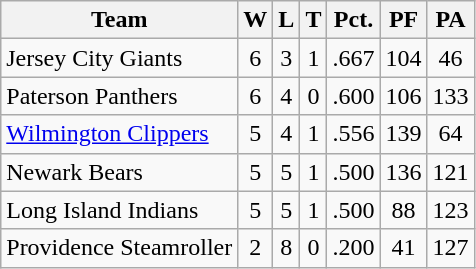<table class="wikitable">
<tr>
<th>Team</th>
<th>W</th>
<th>L</th>
<th>T</th>
<th>Pct.</th>
<th>PF</th>
<th>PA </th>
</tr>
<tr align="center">
<td align="left">Jersey City Giants</td>
<td>6</td>
<td>3</td>
<td>1</td>
<td>.667</td>
<td>104</td>
<td>46</td>
</tr>
<tr align="center">
<td align="left">Paterson Panthers</td>
<td>6</td>
<td>4</td>
<td>0</td>
<td>.600</td>
<td>106</td>
<td>133</td>
</tr>
<tr align="center">
<td align="left"><a href='#'>Wilmington Clippers</a></td>
<td>5</td>
<td>4</td>
<td>1</td>
<td>.556</td>
<td>139</td>
<td>64</td>
</tr>
<tr align="center">
<td align="left">Newark Bears</td>
<td>5</td>
<td>5</td>
<td>1</td>
<td>.500</td>
<td>136</td>
<td>121</td>
</tr>
<tr align="center">
<td align="left">Long Island Indians</td>
<td>5</td>
<td>5</td>
<td>1</td>
<td>.500</td>
<td>88</td>
<td>123</td>
</tr>
<tr align="center">
<td align="left">Providence Steamroller</td>
<td>2</td>
<td>8</td>
<td>0</td>
<td>.200</td>
<td>41</td>
<td>127</td>
</tr>
</table>
